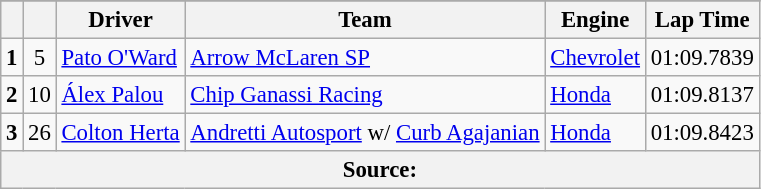<table class="wikitable" style="font-size:95%;">
<tr>
</tr>
<tr>
<th></th>
<th></th>
<th>Driver</th>
<th>Team</th>
<th>Engine</th>
<th>Lap Time</th>
</tr>
<tr>
<td style="text-align:center;"><strong>1</strong></td>
<td style="text-align:center;">5</td>
<td> <a href='#'>Pato O'Ward</a></td>
<td><a href='#'>Arrow McLaren SP</a></td>
<td><a href='#'>Chevrolet</a></td>
<td>01:09.7839</td>
</tr>
<tr>
<td style="text-align:center;"><strong>2</strong></td>
<td style="text-align:center;">10</td>
<td> <a href='#'>Álex Palou</a></td>
<td><a href='#'>Chip Ganassi Racing</a></td>
<td><a href='#'>Honda</a></td>
<td>01:09.8137</td>
</tr>
<tr>
<td style="text-align:center;"><strong>3</strong></td>
<td style="text-align:center;">26</td>
<td> <a href='#'>Colton Herta</a></td>
<td><a href='#'>Andretti Autosport</a> w/ <a href='#'>Curb Agajanian</a></td>
<td><a href='#'>Honda</a></td>
<td>01:09.8423</td>
</tr>
<tr>
<th colspan=6>Source:</th>
</tr>
</table>
